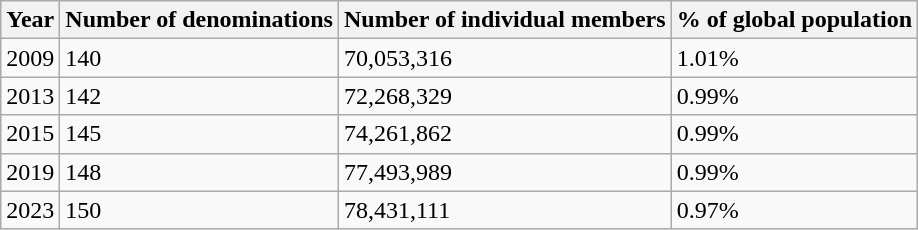<table class="wikitable sortable">
<tr>
<th><strong>Year</strong></th>
<th><strong>Number of denominations</strong></th>
<th><strong>Number of individual members</strong></th>
<th><strong>% of global population</strong></th>
</tr>
<tr>
<td>2009</td>
<td>140</td>
<td>70,053,316</td>
<td>1.01%</td>
</tr>
<tr>
<td>2013</td>
<td>142</td>
<td>72,268,329</td>
<td>0.99%</td>
</tr>
<tr>
<td>2015</td>
<td>145</td>
<td>74,261,862</td>
<td>0.99%</td>
</tr>
<tr>
<td>2019</td>
<td>148</td>
<td>77,493,989</td>
<td>0.99%</td>
</tr>
<tr>
<td>2023</td>
<td>150</td>
<td>78,431,111</td>
<td>0.97%</td>
</tr>
</table>
